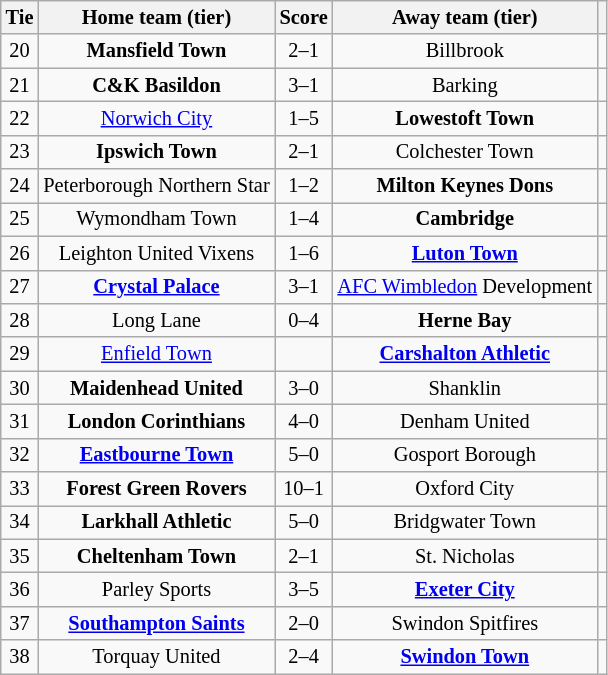<table class="wikitable" style="text-align:center; font-size:85%">
<tr>
<th>Tie</th>
<th>Home team (tier)</th>
<th>Score</th>
<th>Away team (tier)</th>
<th></th>
</tr>
<tr>
<td style="text-align:center;">20</td>
<td><strong>Mansfield Town</strong></td>
<td style="text-align:center;">2–1</td>
<td>Billbrook</td>
<td></td>
</tr>
<tr>
<td style="text-align:center;">21</td>
<td><strong>C&K Basildon</strong></td>
<td style="text-align:center;">3–1</td>
<td>Barking</td>
<td></td>
</tr>
<tr>
<td style="text-align:center;">22</td>
<td><a href='#'>Norwich City</a></td>
<td style="text-align:center;">1–5</td>
<td><strong>Lowestoft Town</strong></td>
<td></td>
</tr>
<tr>
<td style="text-align:center;">23</td>
<td><strong>Ipswich Town</strong></td>
<td style="text-align:center;">2–1</td>
<td>Colchester Town</td>
<td></td>
</tr>
<tr>
<td style="text-align:center;">24</td>
<td>Peterborough Northern Star</td>
<td style="text-align:center;">1–2</td>
<td><strong>Milton Keynes Dons</strong></td>
<td></td>
</tr>
<tr>
<td style="text-align:center;">25</td>
<td>Wymondham Town</td>
<td style="text-align:center;">1–4 </td>
<td><strong>Cambridge</strong></td>
<td></td>
</tr>
<tr>
<td style="text-align:center;">26</td>
<td>Leighton United Vixens</td>
<td style="text-align:center;">1–6</td>
<td><strong><a href='#'>Luton Town</a></strong></td>
<td></td>
</tr>
<tr>
<td style="text-align:center;">27</td>
<td><strong><a href='#'>Crystal Palace</a></strong></td>
<td style="text-align:center;">3–1 </td>
<td><a href='#'>AFC Wimbledon</a> Development</td>
<td></td>
</tr>
<tr>
<td style="text-align:center;">28</td>
<td>Long Lane</td>
<td style="text-align:center;">0–4</td>
<td><strong>Herne Bay</strong></td>
<td></td>
</tr>
<tr>
<td style="text-align:center;">29</td>
<td><a href='#'>Enfield Town</a></td>
<td style="text-align:center;"></td>
<td><strong><a href='#'>Carshalton Athletic</a></strong></td>
<td></td>
</tr>
<tr>
<td style="text-align:center;">30</td>
<td><strong>Maidenhead United</strong></td>
<td style="text-align:center;">3–0</td>
<td>Shanklin</td>
<td></td>
</tr>
<tr>
<td style="text-align:center;">31</td>
<td><strong>London Corinthians</strong></td>
<td style="text-align:center;">4–0</td>
<td>Denham United</td>
<td></td>
</tr>
<tr>
<td style="text-align:center;">32</td>
<td><strong><a href='#'>Eastbourne Town</a></strong></td>
<td style="text-align:center;">5–0</td>
<td>Gosport Borough</td>
<td></td>
</tr>
<tr>
<td style="text-align:center;">33</td>
<td><strong>Forest Green Rovers</strong></td>
<td style="text-align:center;">10–1</td>
<td>Oxford City</td>
<td></td>
</tr>
<tr>
<td style="text-align:center;">34</td>
<td><strong>Larkhall Athletic</strong></td>
<td style="text-align:center;">5–0</td>
<td>Bridgwater Town</td>
<td></td>
</tr>
<tr>
<td style="text-align:center;">35</td>
<td><strong>Cheltenham Town</strong></td>
<td style="text-align:center;">2–1</td>
<td>St. Nicholas</td>
<td></td>
</tr>
<tr>
<td style="text-align:center;">36</td>
<td>Parley Sports</td>
<td style="text-align:center;">3–5</td>
<td><strong><a href='#'>Exeter City</a></strong></td>
<td></td>
</tr>
<tr>
<td style="text-align:center;">37</td>
<td><strong><a href='#'>Southampton Saints</a></strong></td>
<td style="text-align:center;">2–0</td>
<td>Swindon Spitfires</td>
<td></td>
</tr>
<tr>
<td style="text-align:center;">38</td>
<td>Torquay United</td>
<td style="text-align:center;">2–4</td>
<td><strong><a href='#'>Swindon Town</a></strong></td>
<td></td>
</tr>
</table>
